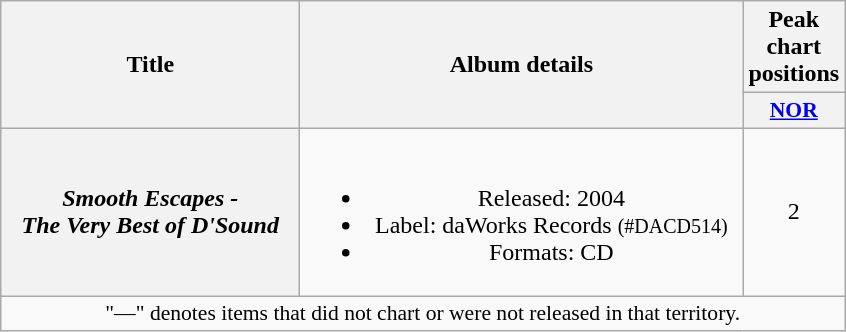<table class="wikitable plainrowheaders" style="text-align:center;">
<tr>
<th scope="col" rowspan="2" style="width:12em;">Title</th>
<th scope="col" rowspan="2" style="width:18em;">Album details</th>
<th scope="col" colspan="1">Peak chart positions</th>
</tr>
<tr>
<th style="width:2em;font-size:90%;"><a href='#'>NOR</a><br></th>
</tr>
<tr>
<th scope="row"><em>Smooth Escapes -<br>The Very Best of D'Sound</em></th>
<td><br><ul><li>Released: 2004</li><li>Label: daWorks Records <small>(#DACD514)</small></li><li>Formats: CD</li></ul></td>
<td>2</td>
</tr>
<tr>
<td align="center" colspan="15" style="font-size:90%">"—" denotes items that did not chart or were not released in that territory.</td>
</tr>
</table>
